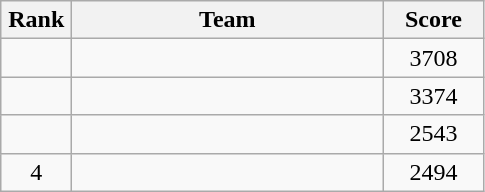<table class=wikitable style="text-align:center">
<tr>
<th width=40>Rank</th>
<th width=200>Team</th>
<th width=60>Score</th>
</tr>
<tr>
<td></td>
<td align=left></td>
<td>3708</td>
</tr>
<tr>
<td></td>
<td align=left></td>
<td>3374</td>
</tr>
<tr>
<td></td>
<td align=left></td>
<td>2543</td>
</tr>
<tr>
<td>4</td>
<td align=left></td>
<td>2494</td>
</tr>
</table>
